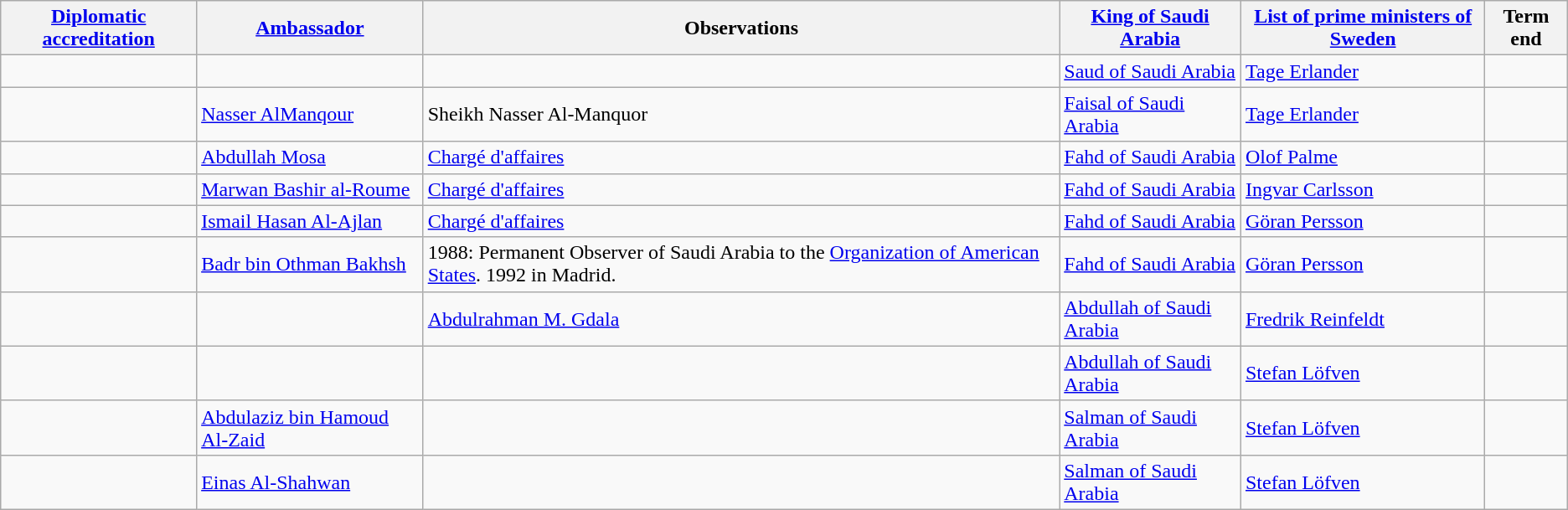<table class="wikitable sortable">
<tr>
<th><a href='#'>Diplomatic accreditation</a></th>
<th><a href='#'>Ambassador</a></th>
<th>Observations</th>
<th><a href='#'>King of Saudi Arabia</a></th>
<th><a href='#'>List of prime ministers of Sweden</a></th>
<th>Term end</th>
</tr>
<tr>
<td></td>
<td></td>
<td></td>
<td><a href='#'>Saud of Saudi Arabia</a></td>
<td><a href='#'>Tage Erlander</a></td>
<td></td>
</tr>
<tr>
<td></td>
<td><a href='#'>Nasser AlManqour</a></td>
<td>Sheikh Nasser Al-Manquor</td>
<td><a href='#'>Faisal of Saudi Arabia</a></td>
<td><a href='#'>Tage Erlander</a></td>
<td></td>
</tr>
<tr>
<td></td>
<td><a href='#'>Abdullah Mosa</a></td>
<td><a href='#'>Chargé d'affaires</a></td>
<td><a href='#'>Fahd of Saudi Arabia</a></td>
<td><a href='#'>Olof Palme</a></td>
<td></td>
</tr>
<tr>
<td></td>
<td><a href='#'>Marwan Bashir al-Roume</a></td>
<td><a href='#'>Chargé d'affaires</a></td>
<td><a href='#'>Fahd of Saudi Arabia</a></td>
<td><a href='#'>Ingvar Carlsson</a></td>
<td></td>
</tr>
<tr>
<td></td>
<td><a href='#'>Ismail Hasan Al-Ajlan</a></td>
<td><a href='#'>Chargé d'affaires</a></td>
<td><a href='#'>Fahd of Saudi Arabia</a></td>
<td><a href='#'>Göran Persson</a></td>
<td></td>
</tr>
<tr>
<td></td>
<td><a href='#'>Badr bin Othman Bakhsh</a></td>
<td>1988: Permanent Observer of Saudi Arabia to the <a href='#'>Organization of American States</a>. 1992 in Madrid.</td>
<td><a href='#'>Fahd of Saudi Arabia</a></td>
<td><a href='#'>Göran Persson</a></td>
<td></td>
</tr>
<tr>
<td></td>
<td></td>
<td><a href='#'>Abdulrahman M. Gdala</a></td>
<td><a href='#'>Abdullah of Saudi Arabia</a></td>
<td><a href='#'>Fredrik Reinfeldt</a></td>
<td></td>
</tr>
<tr>
<td></td>
<td></td>
<td></td>
<td><a href='#'>Abdullah of Saudi Arabia</a></td>
<td><a href='#'>Stefan Löfven</a></td>
<td></td>
</tr>
<tr>
<td></td>
<td><a href='#'>Abdulaziz bin Hamoud Al-Zaid</a></td>
<td></td>
<td><a href='#'>Salman of Saudi Arabia</a></td>
<td><a href='#'>Stefan Löfven</a></td>
<td></td>
</tr>
<tr>
<td></td>
<td><a href='#'>Einas Al-Shahwan</a></td>
<td></td>
<td><a href='#'>Salman of Saudi Arabia</a></td>
<td><a href='#'>Stefan Löfven</a></td>
<td></td>
</tr>
</table>
